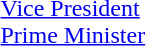<table - valign=top>
<tr>
<td colspan=100% style="text-align:left"><br> <a href='#'>Vice President</a><br>
 <a href='#'>Prime Minister</a></td>
</tr>
</table>
